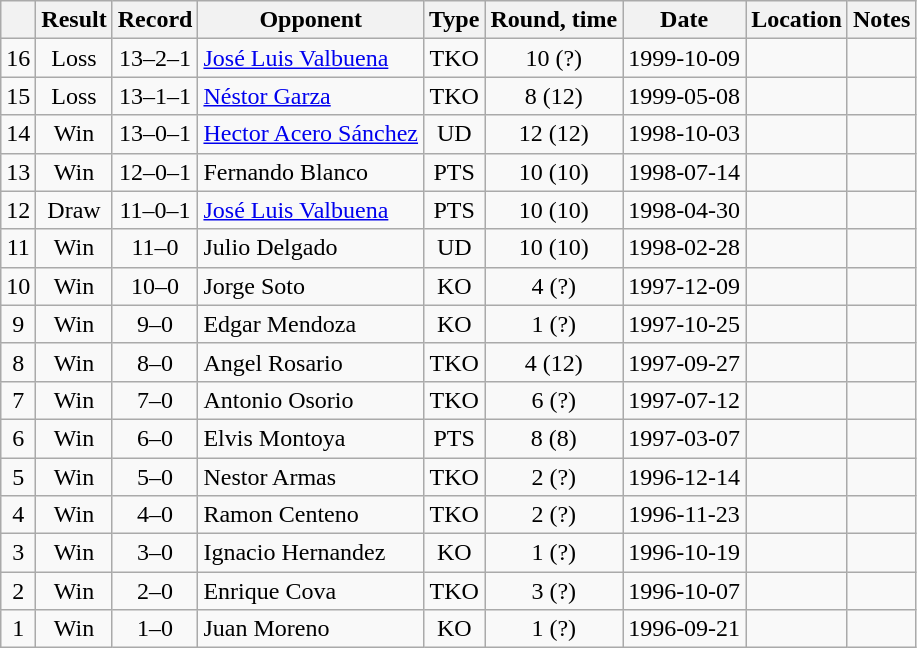<table class=wikitable style=text-align:center>
<tr>
<th></th>
<th>Result</th>
<th>Record</th>
<th>Opponent</th>
<th>Type</th>
<th>Round, time</th>
<th>Date</th>
<th>Location</th>
<th>Notes</th>
</tr>
<tr>
<td>16</td>
<td>Loss</td>
<td>13–2–1</td>
<td align=left><a href='#'>José Luis Valbuena</a></td>
<td>TKO</td>
<td>10 (?)</td>
<td>1999-10-09</td>
<td align=left></td>
<td align=left></td>
</tr>
<tr>
<td>15</td>
<td>Loss</td>
<td>13–1–1</td>
<td align=left><a href='#'>Néstor Garza</a></td>
<td>TKO</td>
<td>8 (12)</td>
<td>1999-05-08</td>
<td align=left></td>
<td align=left></td>
</tr>
<tr>
<td>14</td>
<td>Win</td>
<td>13–0–1</td>
<td align=left><a href='#'>Hector Acero Sánchez</a></td>
<td>UD</td>
<td>12 (12)</td>
<td>1998-10-03</td>
<td align=left></td>
<td align=left></td>
</tr>
<tr>
<td>13</td>
<td>Win</td>
<td>12–0–1</td>
<td align=left>Fernando Blanco</td>
<td>PTS</td>
<td>10 (10)</td>
<td>1998-07-14</td>
<td align=left></td>
<td align=left></td>
</tr>
<tr>
<td>12</td>
<td>Draw</td>
<td>11–0–1</td>
<td align=left><a href='#'>José Luis Valbuena</a></td>
<td>PTS</td>
<td>10 (10)</td>
<td>1998-04-30</td>
<td align=left></td>
<td align=left></td>
</tr>
<tr>
<td>11</td>
<td>Win</td>
<td>11–0</td>
<td align=left>Julio Delgado</td>
<td>UD</td>
<td>10 (10)</td>
<td>1998-02-28</td>
<td align=left></td>
<td align=left></td>
</tr>
<tr>
<td>10</td>
<td>Win</td>
<td>10–0</td>
<td align=left>Jorge Soto</td>
<td>KO</td>
<td>4 (?)</td>
<td>1997-12-09</td>
<td align=left></td>
<td align=left></td>
</tr>
<tr>
<td>9</td>
<td>Win</td>
<td>9–0</td>
<td align=left>Edgar Mendoza</td>
<td>KO</td>
<td>1 (?)</td>
<td>1997-10-25</td>
<td align=left></td>
<td align=left></td>
</tr>
<tr>
<td>8</td>
<td>Win</td>
<td>8–0</td>
<td align=left>Angel Rosario</td>
<td>TKO</td>
<td>4 (12)</td>
<td>1997-09-27</td>
<td align=left></td>
<td align=left></td>
</tr>
<tr>
<td>7</td>
<td>Win</td>
<td>7–0</td>
<td align=left>Antonio Osorio</td>
<td>TKO</td>
<td>6 (?)</td>
<td>1997-07-12</td>
<td align=left></td>
<td align=left></td>
</tr>
<tr>
<td>6</td>
<td>Win</td>
<td>6–0</td>
<td align=left>Elvis Montoya</td>
<td>PTS</td>
<td>8 (8)</td>
<td>1997-03-07</td>
<td align=left></td>
<td align=left></td>
</tr>
<tr>
<td>5</td>
<td>Win</td>
<td>5–0</td>
<td align=left>Nestor Armas</td>
<td>TKO</td>
<td>2 (?)</td>
<td>1996-12-14</td>
<td align=left></td>
<td align=left></td>
</tr>
<tr>
<td>4</td>
<td>Win</td>
<td>4–0</td>
<td align=left>Ramon Centeno</td>
<td>TKO</td>
<td>2 (?)</td>
<td>1996-11-23</td>
<td align=left></td>
<td align=left></td>
</tr>
<tr>
<td>3</td>
<td>Win</td>
<td>3–0</td>
<td align=left>Ignacio Hernandez</td>
<td>KO</td>
<td>1 (?)</td>
<td>1996-10-19</td>
<td align=left></td>
<td align=left></td>
</tr>
<tr>
<td>2</td>
<td>Win</td>
<td>2–0</td>
<td align=left>Enrique Cova</td>
<td>TKO</td>
<td>3 (?)</td>
<td>1996-10-07</td>
<td align=left></td>
<td align=left></td>
</tr>
<tr>
<td>1</td>
<td>Win</td>
<td>1–0</td>
<td align=left>Juan Moreno</td>
<td>KO</td>
<td>1 (?)</td>
<td>1996-09-21</td>
<td align=left></td>
<td align=left></td>
</tr>
</table>
